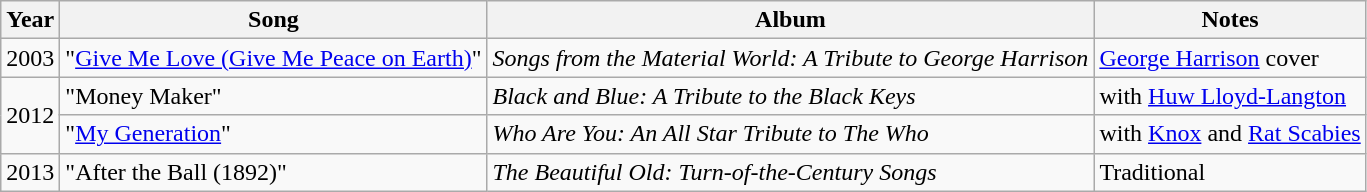<table class="wikitable">
<tr>
<th>Year</th>
<th>Song</th>
<th>Album</th>
<th>Notes</th>
</tr>
<tr>
<td>2003</td>
<td>"<a href='#'>Give Me Love (Give Me Peace on Earth)</a>"</td>
<td><em>Songs from the Material World: A Tribute to George Harrison</em></td>
<td><a href='#'>George Harrison</a> cover</td>
</tr>
<tr>
<td rowspan="2">2012</td>
<td>"Money Maker"</td>
<td><em>Black and Blue: A Tribute to the Black Keys</em></td>
<td>with <a href='#'>Huw Lloyd-Langton</a></td>
</tr>
<tr>
<td>"<a href='#'>My Generation</a>"</td>
<td><em>Who Are You: An All Star Tribute to The Who</em></td>
<td>with <a href='#'>Knox</a> and <a href='#'>Rat Scabies</a></td>
</tr>
<tr>
<td>2013</td>
<td>"After the Ball (1892)"</td>
<td><em>The Beautiful Old: Turn-of-the-Century Songs</em></td>
<td>Traditional</td>
</tr>
</table>
